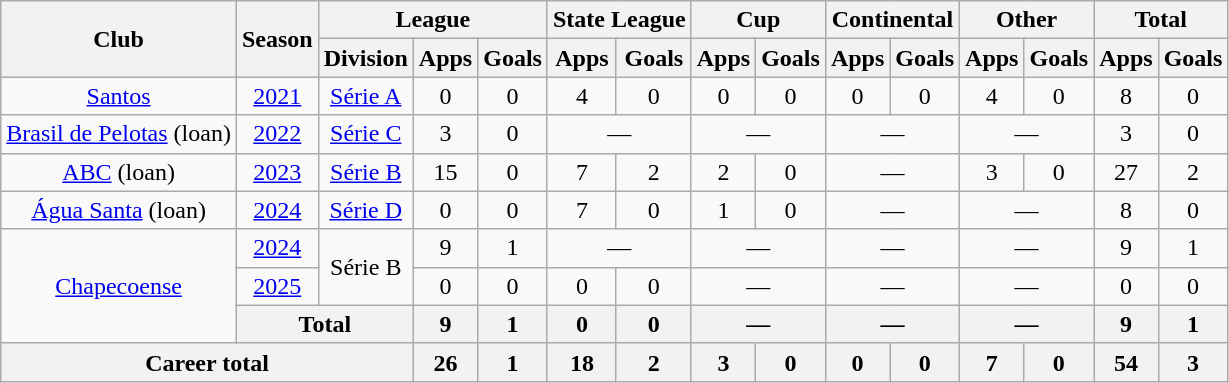<table class="wikitable" style="text-align: center;">
<tr>
<th rowspan="2">Club</th>
<th rowspan="2">Season</th>
<th colspan="3">League</th>
<th colspan="2">State League</th>
<th colspan="2">Cup</th>
<th colspan="2">Continental</th>
<th colspan="2">Other</th>
<th colspan="2">Total</th>
</tr>
<tr>
<th>Division</th>
<th>Apps</th>
<th>Goals</th>
<th>Apps</th>
<th>Goals</th>
<th>Apps</th>
<th>Goals</th>
<th>Apps</th>
<th>Goals</th>
<th>Apps</th>
<th>Goals</th>
<th>Apps</th>
<th>Goals</th>
</tr>
<tr>
<td valign="center"><a href='#'>Santos</a></td>
<td><a href='#'>2021</a></td>
<td><a href='#'>Série A</a></td>
<td>0</td>
<td>0</td>
<td>4</td>
<td>0</td>
<td>0</td>
<td>0</td>
<td>0</td>
<td>0</td>
<td>4</td>
<td>0</td>
<td>8</td>
<td>0</td>
</tr>
<tr>
<td valign="center"><a href='#'>Brasil de Pelotas</a> (loan)</td>
<td><a href='#'>2022</a></td>
<td><a href='#'>Série C</a></td>
<td>3</td>
<td>0</td>
<td colspan="2">—</td>
<td colspan="2">—</td>
<td colspan="2">—</td>
<td colspan="2">—</td>
<td>3</td>
<td>0</td>
</tr>
<tr>
<td valign="center"><a href='#'>ABC</a> (loan)</td>
<td><a href='#'>2023</a></td>
<td><a href='#'>Série B</a></td>
<td>15</td>
<td>0</td>
<td>7</td>
<td>2</td>
<td>2</td>
<td>0</td>
<td colspan="2">—</td>
<td>3</td>
<td>0</td>
<td>27</td>
<td>2</td>
</tr>
<tr>
<td valign="center"><a href='#'>Água Santa</a> (loan)</td>
<td><a href='#'>2024</a></td>
<td><a href='#'>Série D</a></td>
<td>0</td>
<td>0</td>
<td>7</td>
<td>0</td>
<td>1</td>
<td>0</td>
<td colspan="2">—</td>
<td colspan="2">—</td>
<td>8</td>
<td>0</td>
</tr>
<tr>
<td rowspan="3" valign="center"><a href='#'>Chapecoense</a></td>
<td><a href='#'>2024</a></td>
<td rowspan="2">Série B</td>
<td>9</td>
<td>1</td>
<td colspan="2">—</td>
<td colspan="2">—</td>
<td colspan="2">—</td>
<td colspan="2">—</td>
<td>9</td>
<td>1</td>
</tr>
<tr>
<td><a href='#'>2025</a></td>
<td>0</td>
<td>0</td>
<td>0</td>
<td>0</td>
<td colspan="2">—</td>
<td colspan="2">—</td>
<td colspan="2">—</td>
<td>0</td>
<td>0</td>
</tr>
<tr>
<th colspan="2">Total</th>
<th>9</th>
<th>1</th>
<th>0</th>
<th>0</th>
<th colspan="2">—</th>
<th colspan="2">—</th>
<th colspan="2">—</th>
<th>9</th>
<th>1</th>
</tr>
<tr>
<th colspan="3"><strong>Career total</strong></th>
<th>26</th>
<th>1</th>
<th>18</th>
<th>2</th>
<th>3</th>
<th>0</th>
<th>0</th>
<th>0</th>
<th>7</th>
<th>0</th>
<th>54</th>
<th>3</th>
</tr>
</table>
